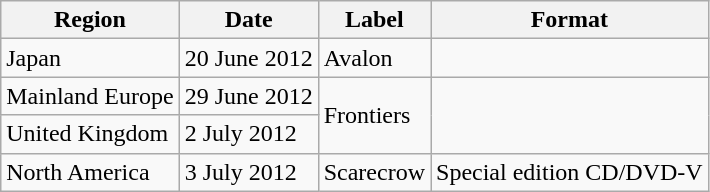<table class="wikitable">
<tr>
<th>Region</th>
<th>Date</th>
<th>Label</th>
<th>Format</th>
</tr>
<tr>
<td>Japan</td>
<td>20 June 2012</td>
<td>Avalon</td>
<td></td>
</tr>
<tr>
<td>Mainland Europe</td>
<td>29 June 2012</td>
<td rowspan="2">Frontiers</td>
<td rowspan="2"></td>
</tr>
<tr>
<td>United Kingdom</td>
<td>2 July 2012</td>
</tr>
<tr>
<td>North America</td>
<td>3 July 2012</td>
<td>Scarecrow</td>
<td>Special edition CD/DVD-V</td>
</tr>
</table>
